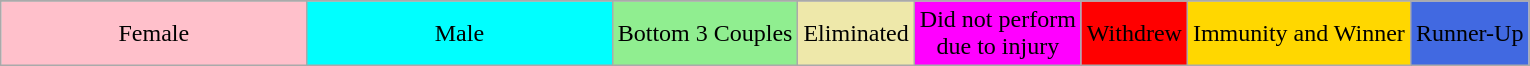<table class="wikitable" style="margin:1em auto; text-align:center;">
<tr>
</tr>
<tr>
<td style="background:pink;" width="20%">Female</td>
<td style="background:cyan;" width="20%">Male</td>
<td style="background:lightgreen;">Bottom 3 Couples</td>
<td style="background:palegoldenrod;">Eliminated</td>
<td style="background:fuchsia;" align="center">Did not perform<br>due to injury</td>
<td style="background:red;">Withdrew</td>
<td style="background:gold;">Immunity and Winner</td>
<td style="background:royalblue;">Runner-Up</td>
</tr>
</table>
